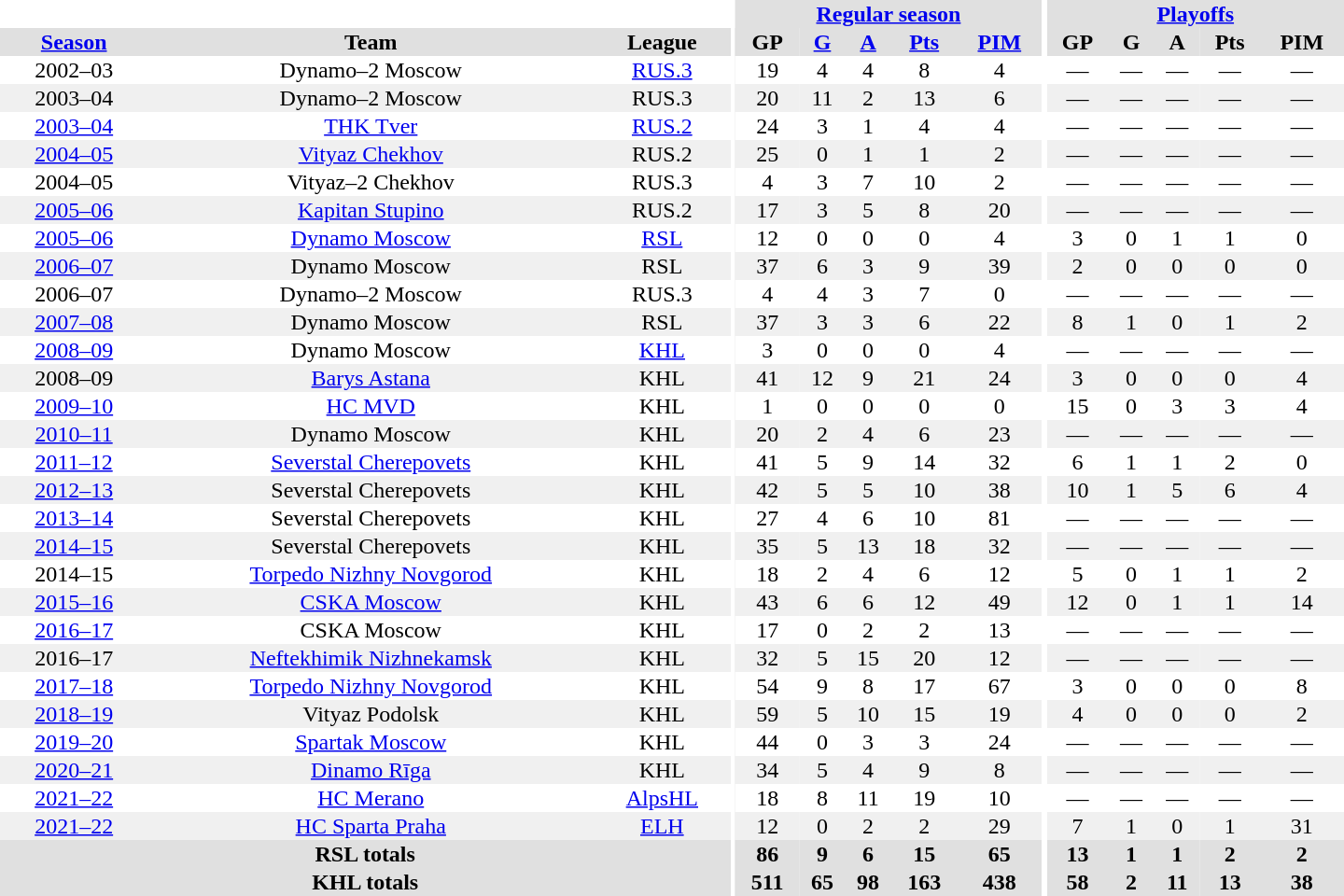<table border="0" cellpadding="1" cellspacing="0" style="text-align:center; width:60em">
<tr bgcolor="#e0e0e0">
<th colspan="3" bgcolor="#ffffff"></th>
<th rowspan="99" bgcolor="#ffffff"></th>
<th colspan="5"><a href='#'>Regular season</a></th>
<th rowspan="99" bgcolor="#ffffff"></th>
<th colspan="5"><a href='#'>Playoffs</a></th>
</tr>
<tr bgcolor="#e0e0e0">
<th><a href='#'>Season</a></th>
<th>Team</th>
<th>League</th>
<th>GP</th>
<th><a href='#'>G</a></th>
<th><a href='#'>A</a></th>
<th><a href='#'>Pts</a></th>
<th><a href='#'>PIM</a></th>
<th>GP</th>
<th>G</th>
<th>A</th>
<th>Pts</th>
<th>PIM</th>
</tr>
<tr>
<td>2002–03</td>
<td>Dynamo–2 Moscow</td>
<td><a href='#'>RUS.3</a></td>
<td>19</td>
<td>4</td>
<td>4</td>
<td>8</td>
<td>4</td>
<td>—</td>
<td>—</td>
<td>—</td>
<td>—</td>
<td>—</td>
</tr>
<tr bgcolor="#f0f0f0">
<td>2003–04</td>
<td>Dynamo–2 Moscow</td>
<td>RUS.3</td>
<td>20</td>
<td>11</td>
<td>2</td>
<td>13</td>
<td>6</td>
<td>—</td>
<td>—</td>
<td>—</td>
<td>—</td>
<td>—</td>
</tr>
<tr>
<td><a href='#'>2003–04</a></td>
<td><a href='#'>THK Tver</a></td>
<td><a href='#'>RUS.2</a></td>
<td>24</td>
<td>3</td>
<td>1</td>
<td>4</td>
<td>4</td>
<td>—</td>
<td>—</td>
<td>—</td>
<td>—</td>
<td>—</td>
</tr>
<tr bgcolor="#f0f0f0">
<td><a href='#'>2004–05</a></td>
<td><a href='#'>Vityaz Chekhov</a></td>
<td>RUS.2</td>
<td>25</td>
<td>0</td>
<td>1</td>
<td>1</td>
<td>2</td>
<td>—</td>
<td>—</td>
<td>—</td>
<td>—</td>
<td>—</td>
</tr>
<tr>
<td>2004–05</td>
<td>Vityaz–2 Chekhov</td>
<td>RUS.3</td>
<td>4</td>
<td>3</td>
<td>7</td>
<td>10</td>
<td>2</td>
<td>—</td>
<td>—</td>
<td>—</td>
<td>—</td>
<td>—</td>
</tr>
<tr bgcolor="#f0f0f0">
<td><a href='#'>2005–06</a></td>
<td><a href='#'>Kapitan Stupino</a></td>
<td>RUS.2</td>
<td>17</td>
<td>3</td>
<td>5</td>
<td>8</td>
<td>20</td>
<td>—</td>
<td>—</td>
<td>—</td>
<td>—</td>
<td>—</td>
</tr>
<tr>
<td><a href='#'>2005–06</a></td>
<td><a href='#'>Dynamo Moscow</a></td>
<td><a href='#'>RSL</a></td>
<td>12</td>
<td>0</td>
<td>0</td>
<td>0</td>
<td>4</td>
<td>3</td>
<td>0</td>
<td>1</td>
<td>1</td>
<td>0</td>
</tr>
<tr bgcolor="#f0f0f0">
<td><a href='#'>2006–07</a></td>
<td>Dynamo Moscow</td>
<td>RSL</td>
<td>37</td>
<td>6</td>
<td>3</td>
<td>9</td>
<td>39</td>
<td>2</td>
<td>0</td>
<td>0</td>
<td>0</td>
<td>0</td>
</tr>
<tr>
<td>2006–07</td>
<td>Dynamo–2 Moscow</td>
<td>RUS.3</td>
<td>4</td>
<td>4</td>
<td>3</td>
<td>7</td>
<td>0</td>
<td>—</td>
<td>—</td>
<td>—</td>
<td>—</td>
<td>—</td>
</tr>
<tr bgcolor="#f0f0f0">
<td><a href='#'>2007–08</a></td>
<td>Dynamo Moscow</td>
<td>RSL</td>
<td>37</td>
<td>3</td>
<td>3</td>
<td>6</td>
<td>22</td>
<td>8</td>
<td>1</td>
<td>0</td>
<td>1</td>
<td>2</td>
</tr>
<tr>
<td><a href='#'>2008–09</a></td>
<td>Dynamo Moscow</td>
<td><a href='#'>KHL</a></td>
<td>3</td>
<td>0</td>
<td>0</td>
<td>0</td>
<td>4</td>
<td>—</td>
<td>—</td>
<td>—</td>
<td>—</td>
<td>—</td>
</tr>
<tr bgcolor="#f0f0f0">
<td>2008–09</td>
<td><a href='#'>Barys Astana</a></td>
<td>KHL</td>
<td>41</td>
<td>12</td>
<td>9</td>
<td>21</td>
<td>24</td>
<td>3</td>
<td>0</td>
<td>0</td>
<td>0</td>
<td>4</td>
</tr>
<tr>
<td><a href='#'>2009–10</a></td>
<td><a href='#'>HC MVD</a></td>
<td>KHL</td>
<td>1</td>
<td>0</td>
<td>0</td>
<td>0</td>
<td>0</td>
<td>15</td>
<td>0</td>
<td>3</td>
<td>3</td>
<td>4</td>
</tr>
<tr bgcolor="#f0f0f0">
<td><a href='#'>2010–11</a></td>
<td>Dynamo Moscow</td>
<td>KHL</td>
<td>20</td>
<td>2</td>
<td>4</td>
<td>6</td>
<td>23</td>
<td>—</td>
<td>—</td>
<td>—</td>
<td>—</td>
<td>—</td>
</tr>
<tr>
<td><a href='#'>2011–12</a></td>
<td><a href='#'>Severstal Cherepovets</a></td>
<td>KHL</td>
<td>41</td>
<td>5</td>
<td>9</td>
<td>14</td>
<td>32</td>
<td>6</td>
<td>1</td>
<td>1</td>
<td>2</td>
<td>0</td>
</tr>
<tr bgcolor="#f0f0f0">
<td><a href='#'>2012–13</a></td>
<td>Severstal Cherepovets</td>
<td>KHL</td>
<td>42</td>
<td>5</td>
<td>5</td>
<td>10</td>
<td>38</td>
<td>10</td>
<td>1</td>
<td>5</td>
<td>6</td>
<td>4</td>
</tr>
<tr>
<td><a href='#'>2013–14</a></td>
<td>Severstal Cherepovets</td>
<td>KHL</td>
<td>27</td>
<td>4</td>
<td>6</td>
<td>10</td>
<td>81</td>
<td>—</td>
<td>—</td>
<td>—</td>
<td>—</td>
<td>—</td>
</tr>
<tr bgcolor="#f0f0f0">
<td><a href='#'>2014–15</a></td>
<td>Severstal Cherepovets</td>
<td>KHL</td>
<td>35</td>
<td>5</td>
<td>13</td>
<td>18</td>
<td>32</td>
<td>—</td>
<td>—</td>
<td>—</td>
<td>—</td>
<td>—</td>
</tr>
<tr>
<td>2014–15</td>
<td><a href='#'>Torpedo Nizhny Novgorod</a></td>
<td>KHL</td>
<td>18</td>
<td>2</td>
<td>4</td>
<td>6</td>
<td>12</td>
<td>5</td>
<td>0</td>
<td>1</td>
<td>1</td>
<td>2</td>
</tr>
<tr bgcolor="#f0f0f0">
<td><a href='#'>2015–16</a></td>
<td><a href='#'>CSKA Moscow</a></td>
<td>KHL</td>
<td>43</td>
<td>6</td>
<td>6</td>
<td>12</td>
<td>49</td>
<td>12</td>
<td>0</td>
<td>1</td>
<td>1</td>
<td>14</td>
</tr>
<tr>
<td><a href='#'>2016–17</a></td>
<td>CSKA Moscow</td>
<td>KHL</td>
<td>17</td>
<td>0</td>
<td>2</td>
<td>2</td>
<td>13</td>
<td>—</td>
<td>—</td>
<td>—</td>
<td>—</td>
<td>—</td>
</tr>
<tr bgcolor="#f0f0f0">
<td>2016–17</td>
<td><a href='#'>Neftekhimik Nizhnekamsk</a></td>
<td>KHL</td>
<td>32</td>
<td>5</td>
<td>15</td>
<td>20</td>
<td>12</td>
<td>—</td>
<td>—</td>
<td>—</td>
<td>—</td>
<td>—</td>
</tr>
<tr>
<td><a href='#'>2017–18</a></td>
<td><a href='#'>Torpedo Nizhny Novgorod</a></td>
<td>KHL</td>
<td>54</td>
<td>9</td>
<td>8</td>
<td>17</td>
<td>67</td>
<td>3</td>
<td>0</td>
<td>0</td>
<td>0</td>
<td>8</td>
</tr>
<tr bgcolor="#f0f0f0">
<td><a href='#'>2018–19</a></td>
<td>Vityaz Podolsk</td>
<td>KHL</td>
<td>59</td>
<td>5</td>
<td>10</td>
<td>15</td>
<td>19</td>
<td>4</td>
<td>0</td>
<td>0</td>
<td>0</td>
<td>2</td>
</tr>
<tr>
<td><a href='#'>2019–20</a></td>
<td><a href='#'>Spartak Moscow</a></td>
<td>KHL</td>
<td>44</td>
<td>0</td>
<td>3</td>
<td>3</td>
<td>24</td>
<td>—</td>
<td>—</td>
<td>—</td>
<td>—</td>
<td>—</td>
</tr>
<tr bgcolor="#f0f0f0">
<td><a href='#'>2020–21</a></td>
<td><a href='#'>Dinamo Rīga</a></td>
<td>KHL</td>
<td>34</td>
<td>5</td>
<td>4</td>
<td>9</td>
<td>8</td>
<td>—</td>
<td>—</td>
<td>—</td>
<td>—</td>
<td>—</td>
</tr>
<tr>
<td><a href='#'>2021–22</a></td>
<td><a href='#'>HC Merano</a></td>
<td><a href='#'>AlpsHL</a></td>
<td>18</td>
<td>8</td>
<td>11</td>
<td>19</td>
<td>10</td>
<td>—</td>
<td>—</td>
<td>—</td>
<td>—</td>
<td>—</td>
</tr>
<tr bgcolor="#f0f0f0">
<td><a href='#'>2021–22</a></td>
<td><a href='#'>HC Sparta Praha</a></td>
<td><a href='#'>ELH</a></td>
<td>12</td>
<td>0</td>
<td>2</td>
<td>2</td>
<td>29</td>
<td>7</td>
<td>1</td>
<td>0</td>
<td>1</td>
<td>31</td>
</tr>
<tr bgcolor="#e0e0e0">
<th colspan="3">RSL totals</th>
<th>86</th>
<th>9</th>
<th>6</th>
<th>15</th>
<th>65</th>
<th>13</th>
<th>1</th>
<th>1</th>
<th>2</th>
<th>2</th>
</tr>
<tr bgcolor="#e0e0e0">
<th colspan="3">KHL totals</th>
<th>511</th>
<th>65</th>
<th>98</th>
<th>163</th>
<th>438</th>
<th>58</th>
<th>2</th>
<th>11</th>
<th>13</th>
<th>38</th>
</tr>
</table>
